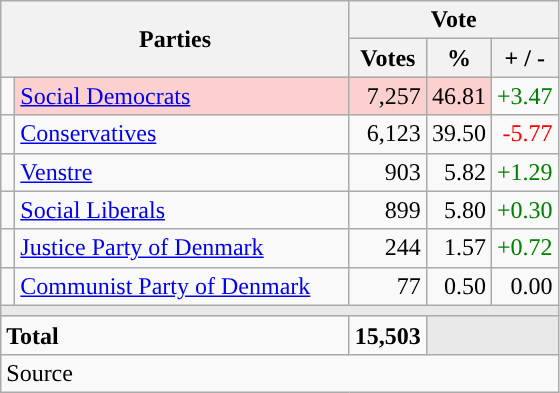<table class="wikitable" style="text-align:right;">
<tr>
<th style="text-align:centre;" rowspan="2" colspan="2" width="225">Parties</th>
<th colspan="3">Vote</th>
</tr>
<tr>
<th width="15">Votes</th>
<th width="15">%</th>
<th width="15">+ / -</th>
</tr>
<tr>
<td width="2" style="color:inherit;background:"></td>
<td bgcolor=#fbd0ce  align="left"><a href='#'>Social Democrats</a></td>
<td bgcolor=#fbd0ce>7,257</td>
<td bgcolor=#fbd0ce>46.81</td>
<td style=color:green;>+3.47</td>
</tr>
<tr>
<td width="2" style="color:inherit;background:"></td>
<td align="left"><a href='#'>Conservatives</a></td>
<td>6,123</td>
<td>39.50</td>
<td style=color:red;>-5.77</td>
</tr>
<tr>
<td width="2" style="color:inherit;background:"></td>
<td align="left"><a href='#'>Venstre</a></td>
<td>903</td>
<td>5.82</td>
<td style=color:green;>+1.29</td>
</tr>
<tr>
<td width="2" style="color:inherit;background:"></td>
<td align="left"><a href='#'>Social Liberals</a></td>
<td>899</td>
<td>5.80</td>
<td style=color:green;>+0.30</td>
</tr>
<tr>
<td width="2" style="color:inherit;background:"></td>
<td align="left"><a href='#'>Justice Party of Denmark</a></td>
<td>244</td>
<td>1.57</td>
<td style=color:green;>+0.72</td>
</tr>
<tr>
<td width="2" style="color:inherit;background:"></td>
<td align="left"><a href='#'>Communist Party of Denmark</a></td>
<td>77</td>
<td>0.50</td>
<td>0.00</td>
</tr>
<tr>
<td colspan="7" bgcolor="#E9E9E9"></td>
</tr>
<tr>
<td align="left" colspan="2"><strong>Total</strong></td>
<td><strong>15,503</strong></td>
<td bgcolor="#E9E9E9" colspan="2"></td>
</tr>
<tr>
<td align="left" colspan="6">Source</td>
</tr>
</table>
